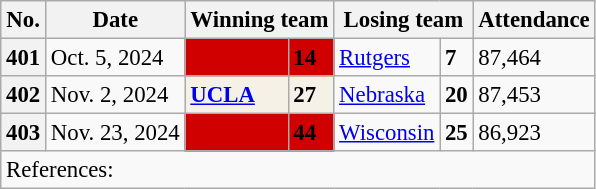<table class="wikitable" style="font-size: 95%">
<tr>
<th>No.</th>
<th>Date</th>
<th colspan=2>Winning team</th>
<th colspan=2>Losing team</th>
<th>Attendance</th>
</tr>
<tr>
<th>401</th>
<td>Oct. 5, 2024</td>
<td style="background: #d00000;"><strong></strong></td>
<td style="background: #d00000;"><strong>14</strong></td>
<td><a href='#'>Rutgers</a></td>
<td><strong>7</strong></td>
<td>87,464</td>
</tr>
<tr>
<th>402</th>
<td>Nov. 2, 2024</td>
<td style="background: #F5F1E7;"><strong><a href='#'>UCLA</a></strong></td>
<td style="background: #F5F1E7;"><strong>27</strong></td>
<td><a href='#'>Nebraska</a></td>
<td><strong>20</strong></td>
<td>87,453</td>
</tr>
<tr>
<th>403</th>
<td>Nov. 23, 2024</td>
<td style="background: #d00000;"><strong></strong></td>
<td style="background: #d00000;"><strong>44</strong></td>
<td><a href='#'>Wisconsin</a></td>
<td><strong>25</strong></td>
<td>86,923</td>
</tr>
<tr>
<td colspan=7>References: </td>
</tr>
</table>
